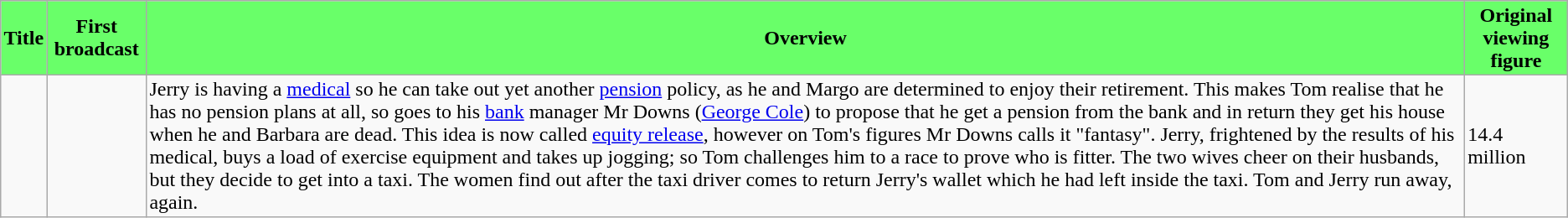<table border="2" cellpadding="2" cellspacing="0" style="margin: 0 1em 0 0; background: #f9f9f9; border: 1px #aaa solid; border-collapse: collapse; font-size: 100%;">
<tr style="background:#69FF69;">
<th>Title</th>
<th>First broadcast</th>
<th>Overview</th>
<th>Original viewing figure</th>
</tr>
<tr>
<td></td>
<td></td>
<td style="font-size: 100%;">Jerry is having a <a href='#'>medical</a> so he can take out yet another <a href='#'>pension</a> policy, as he and Margo are determined to enjoy their retirement. This makes Tom realise that he has no pension plans at all, so goes to his <a href='#'>bank</a> manager Mr Downs (<a href='#'>George Cole</a>) to propose that he get a pension from the bank and in return they get his house when he and Barbara are dead. This idea is now called <a href='#'>equity release</a>, however on Tom's figures Mr Downs calls it "fantasy". Jerry, frightened by the results of his medical, buys a load of exercise equipment and takes up jogging; so Tom challenges him to a race to prove who is fitter. The two wives cheer on their husbands, but they decide to get into a taxi. The women find out after the taxi driver comes to return Jerry's wallet which he had left inside the taxi. Tom and Jerry run away, again.</td>
<td>14.4 million</td>
</tr>
</table>
